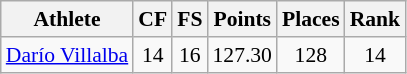<table class="wikitable" border="1" style="font-size:90%">
<tr>
<th>Athlete</th>
<th>CF</th>
<th>FS</th>
<th>Points</th>
<th>Places</th>
<th>Rank</th>
</tr>
<tr align=center>
<td align=left><a href='#'>Darío Villalba</a></td>
<td>14</td>
<td>16</td>
<td>127.30</td>
<td>128</td>
<td>14</td>
</tr>
</table>
